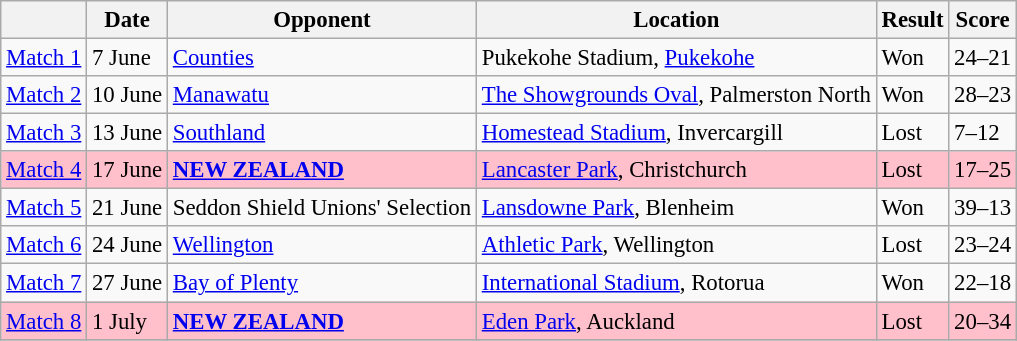<table class="wikitable" style="font-size: 95%;">
<tr>
<th></th>
<th>Date</th>
<th>Opponent</th>
<th>Location</th>
<th>Result</th>
<th>Score</th>
</tr>
<tr>
<td><a href='#'>Match 1</a></td>
<td>7 June</td>
<td><a href='#'>Counties</a></td>
<td>Pukekohe Stadium, <a href='#'>Pukekohe</a></td>
<td>Won</td>
<td>24–21</td>
</tr>
<tr>
<td><a href='#'>Match 2</a></td>
<td>10 June</td>
<td><a href='#'>Manawatu</a></td>
<td><a href='#'>The Showgrounds Oval</a>, Palmerston North</td>
<td>Won</td>
<td>28–23</td>
</tr>
<tr>
<td><a href='#'>Match 3</a></td>
<td>13 June</td>
<td><a href='#'>Southland</a></td>
<td><a href='#'>Homestead Stadium</a>, Invercargill</td>
<td>Lost</td>
<td>7–12</td>
</tr>
<tr bgcolor=Pink>
<td><a href='#'>Match 4</a></td>
<td>17 June</td>
<td><strong><a href='#'>NEW ZEALAND</a></strong></td>
<td><a href='#'>Lancaster Park</a>, Christchurch</td>
<td>Lost</td>
<td>17–25</td>
</tr>
<tr>
<td><a href='#'>Match 5</a></td>
<td>21 June</td>
<td>Seddon Shield Unions' Selection</td>
<td><a href='#'>Lansdowne Park</a>, Blenheim</td>
<td>Won</td>
<td>39–13</td>
</tr>
<tr>
<td><a href='#'>Match 6</a></td>
<td>24 June</td>
<td><a href='#'>Wellington</a></td>
<td><a href='#'>Athletic Park</a>, Wellington</td>
<td>Lost</td>
<td>23–24</td>
</tr>
<tr>
<td><a href='#'>Match 7</a></td>
<td>27 June</td>
<td><a href='#'>Bay of Plenty</a></td>
<td><a href='#'>International Stadium</a>, Rotorua</td>
<td>Won</td>
<td>22–18</td>
</tr>
<tr bgcolor=Pink>
<td><a href='#'>Match 8</a></td>
<td>1 July</td>
<td><strong><a href='#'>NEW ZEALAND</a></strong></td>
<td><a href='#'>Eden Park</a>, Auckland</td>
<td>Lost</td>
<td>20–34</td>
</tr>
<tr>
</tr>
</table>
